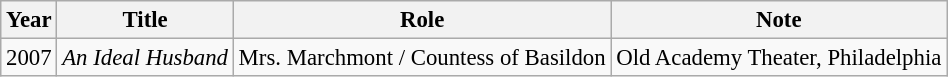<table class="wikitable" style="font-size:95%;">
<tr>
<th>Year</th>
<th>Title</th>
<th>Role</th>
<th>Note</th>
</tr>
<tr>
<td>2007</td>
<td><em>An Ideal Husband</em></td>
<td>Mrs. Marchmont / Countess of Basildon</td>
<td>Old Academy Theater, Philadelphia</td>
</tr>
</table>
